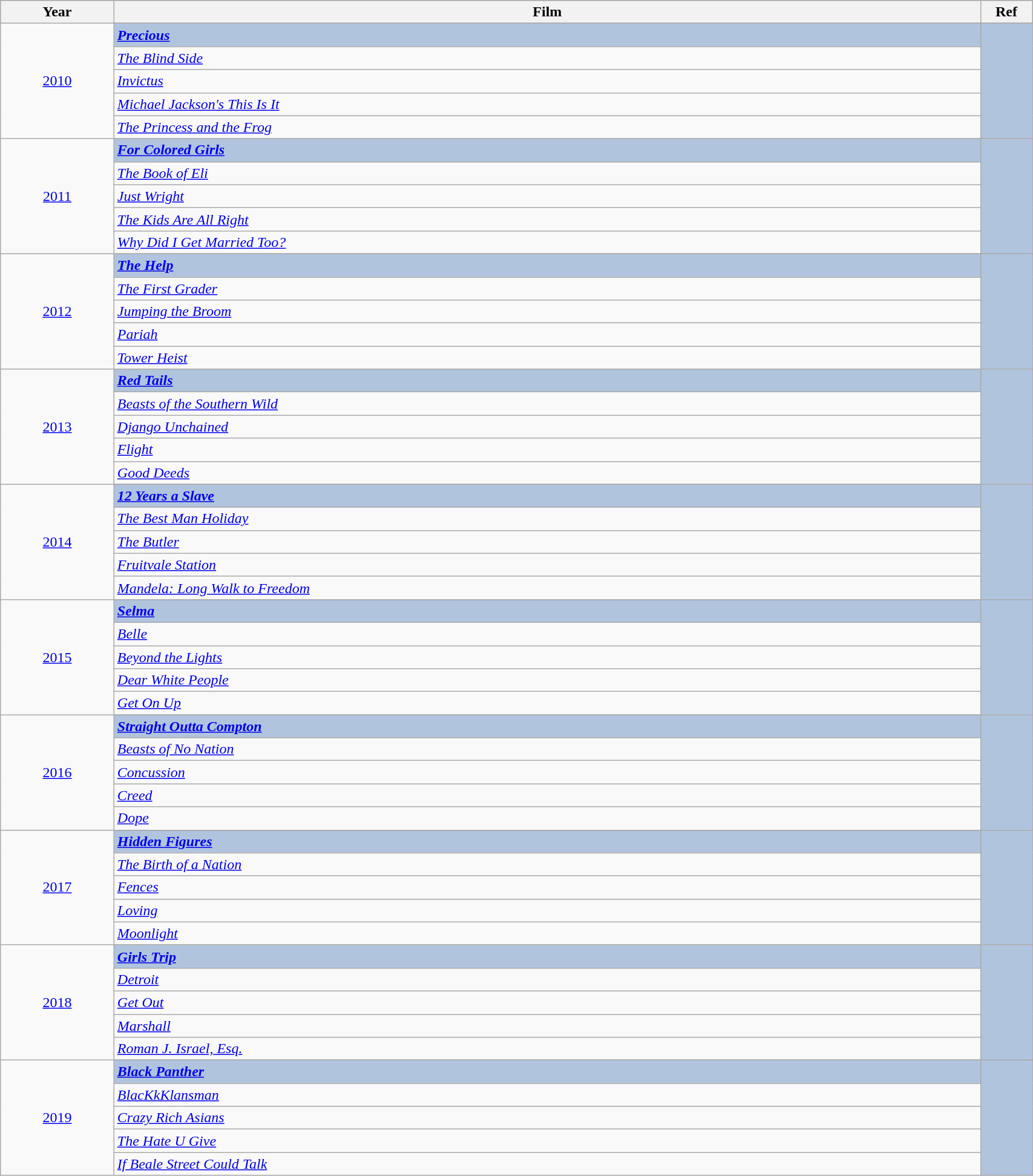<table class="wikitable" style="width:90%;">
<tr style="background:#bebebe;">
<th style="width:11%;">Year</th>
<th style="width:84%;">Film</th>
<th style="width:5%;">Ref</th>
</tr>
<tr>
<td rowspan="6" align="center"><a href='#'>2010</a></td>
</tr>
<tr style="background:#B0C4DE">
<td><strong><em><a href='#'>Precious</a></em></strong></td>
<td rowspan="6" align="center"></td>
</tr>
<tr>
<td><em><a href='#'>The Blind Side</a></em></td>
</tr>
<tr>
<td><em><a href='#'>Invictus</a></em></td>
</tr>
<tr>
<td><em><a href='#'>Michael Jackson's This Is It</a></em></td>
</tr>
<tr>
<td><em><a href='#'>The Princess and the Frog</a></em></td>
</tr>
<tr>
<td rowspan="6" align="center"><a href='#'>2011</a></td>
</tr>
<tr style="background:#B0C4DE">
<td><strong><em><a href='#'>For Colored Girls</a></em></strong></td>
<td rowspan="6" align="center"></td>
</tr>
<tr>
<td><em><a href='#'>The Book of Eli</a></em></td>
</tr>
<tr>
<td><em><a href='#'>Just Wright</a></em></td>
</tr>
<tr>
<td><em><a href='#'>The Kids Are All Right</a></em></td>
</tr>
<tr>
<td><em><a href='#'>Why Did I Get Married Too?</a></em></td>
</tr>
<tr>
<td rowspan="6" align="center"><a href='#'>2012</a></td>
</tr>
<tr style="background:#B0C4DE">
<td><strong><em><a href='#'>The Help</a></em></strong></td>
<td rowspan="6" align="center"></td>
</tr>
<tr>
<td><em><a href='#'>The First Grader</a></em></td>
</tr>
<tr>
<td><em><a href='#'>Jumping the Broom</a></em></td>
</tr>
<tr>
<td><em><a href='#'>Pariah</a></em></td>
</tr>
<tr>
<td><em><a href='#'>Tower Heist</a></em></td>
</tr>
<tr>
<td rowspan="6" align="center"><a href='#'>2013</a></td>
</tr>
<tr style="background:#B0C4DE">
<td><strong><em><a href='#'>Red Tails</a></em></strong></td>
<td rowspan="6" align="center"></td>
</tr>
<tr>
<td><em><a href='#'>Beasts of the Southern Wild</a></em></td>
</tr>
<tr>
<td><em><a href='#'>Django Unchained</a></em></td>
</tr>
<tr>
<td><em><a href='#'>Flight</a></em></td>
</tr>
<tr>
<td><em><a href='#'>Good Deeds</a></em></td>
</tr>
<tr>
<td rowspan="6" align="center"><a href='#'>2014</a></td>
</tr>
<tr style="background:#B0C4DE">
<td><strong><em><a href='#'>12 Years a Slave</a></em></strong></td>
<td rowspan="6" align="center"></td>
</tr>
<tr>
<td><em><a href='#'>The Best Man Holiday</a></em></td>
</tr>
<tr>
<td><em><a href='#'>The Butler</a></em></td>
</tr>
<tr>
<td><em><a href='#'>Fruitvale Station</a></em></td>
</tr>
<tr>
<td><em><a href='#'>Mandela: Long Walk to Freedom</a></em></td>
</tr>
<tr>
<td rowspan="6" align="center"><a href='#'>2015</a></td>
</tr>
<tr style="background:#B0C4DE">
<td><strong><em><a href='#'>Selma</a></em></strong></td>
<td rowspan="6" align="center"></td>
</tr>
<tr>
<td><em><a href='#'>Belle</a></em></td>
</tr>
<tr>
<td><em><a href='#'>Beyond the Lights</a></em></td>
</tr>
<tr>
<td><em><a href='#'>Dear White People</a></em></td>
</tr>
<tr>
<td><em><a href='#'>Get On Up</a></em></td>
</tr>
<tr>
<td rowspan="6" align="center"><a href='#'>2016</a></td>
</tr>
<tr style="background:#B0C4DE">
<td><strong><em><a href='#'>Straight Outta Compton</a></em></strong></td>
<td rowspan="6" align="center"></td>
</tr>
<tr>
<td><em><a href='#'>Beasts of No Nation</a></em></td>
</tr>
<tr>
<td><em><a href='#'>Concussion</a></em></td>
</tr>
<tr>
<td><em><a href='#'>Creed</a></em></td>
</tr>
<tr>
<td><em><a href='#'>Dope</a></em></td>
</tr>
<tr>
<td rowspan="6" align="center"><a href='#'>2017</a></td>
</tr>
<tr style="background:#B0C4DE">
<td><strong><em><a href='#'>Hidden Figures</a></em></strong></td>
<td rowspan="6" align="center"></td>
</tr>
<tr>
<td><em><a href='#'>The Birth of a Nation</a></em></td>
</tr>
<tr>
<td><em><a href='#'>Fences</a></em></td>
</tr>
<tr>
<td><em><a href='#'>Loving</a></em></td>
</tr>
<tr>
<td><em><a href='#'>Moonlight</a></em></td>
</tr>
<tr>
<td rowspan="6" align="center"><a href='#'>2018</a></td>
</tr>
<tr |- style="background:#B0C4DE">
<td><strong><em><a href='#'>Girls Trip</a></em></strong></td>
<td rowspan="6" align="center"></td>
</tr>
<tr>
<td><em><a href='#'>Detroit</a></em></td>
</tr>
<tr>
<td><em><a href='#'>Get Out</a></em></td>
</tr>
<tr>
<td><em><a href='#'>Marshall</a></em></td>
</tr>
<tr>
<td><em><a href='#'>Roman J. Israel, Esq.</a></em></td>
</tr>
<tr>
<td rowspan="6" align="center"><a href='#'>2019</a></td>
</tr>
<tr |- style="background:#B0C4DE">
<td><strong><em><a href='#'>Black Panther</a></em></strong></td>
<td rowspan="6" align="center"></td>
</tr>
<tr>
<td><em><a href='#'>BlacKkKlansman</a></em></td>
</tr>
<tr>
<td><em><a href='#'>Crazy Rich Asians</a></em></td>
</tr>
<tr>
<td><em><a href='#'>The Hate U Give</a></em></td>
</tr>
<tr>
<td><em><a href='#'>If Beale Street Could Talk</a></em></td>
</tr>
</table>
